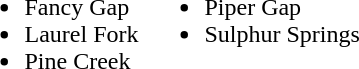<table border="0">
<tr>
<td valign="top"><br><ul><li>Fancy Gap</li><li>Laurel Fork</li><li>Pine Creek</li></ul></td>
<td valign="top"><br><ul><li>Piper Gap</li><li>Sulphur Springs</li></ul></td>
</tr>
</table>
